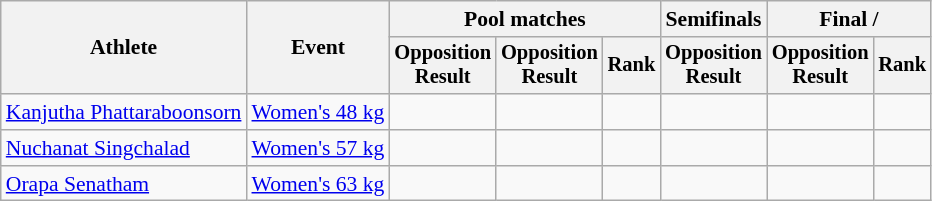<table class="wikitable" style="font-size:90%">
<tr>
<th rowspan="2">Athlete</th>
<th rowspan="2">Event</th>
<th colspan="3">Pool matches</th>
<th>Semifinals</th>
<th colspan=2>Final / </th>
</tr>
<tr style="font-size:95%">
<th>Opposition<br>Result</th>
<th>Opposition<br>Result</th>
<th>Rank</th>
<th>Opposition<br>Result</th>
<th>Opposition<br>Result</th>
<th>Rank</th>
</tr>
<tr align=center>
<td align=left><a href='#'>Kanjutha Phattaraboonsorn</a></td>
<td align=left><a href='#'>Women's 48 kg</a></td>
<td></td>
<td></td>
<td></td>
<td></td>
<td></td>
<td></td>
</tr>
<tr align=center>
<td align=left><a href='#'>Nuchanat Singchalad</a></td>
<td align=left><a href='#'>Women's 57 kg</a></td>
<td></td>
<td></td>
<td></td>
<td></td>
<td></td>
<td></td>
</tr>
<tr align=center>
<td align=left><a href='#'>Orapa Senatham</a></td>
<td align=left><a href='#'>Women's 63 kg</a></td>
<td></td>
<td></td>
<td></td>
<td></td>
<td></td>
<td></td>
</tr>
</table>
